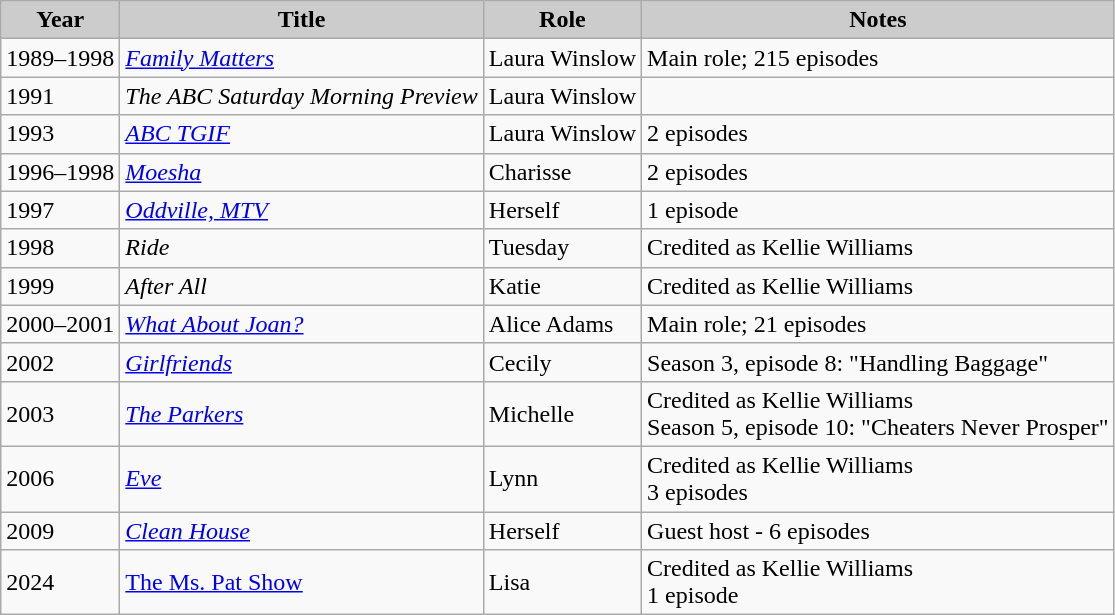<table class="wikitable">
<tr>
<th style="background: #CCCCCC;">Year</th>
<th style="background: #CCCCCC;">Title</th>
<th style="background: #CCCCCC;">Role</th>
<th style="background: #CCCCCC;">Notes</th>
</tr>
<tr>
<td>1989–1998</td>
<td><em><a href='#'>Family Matters</a></em></td>
<td>Laura Winslow</td>
<td>Main role; 215 episodes</td>
</tr>
<tr>
<td>1991</td>
<td><em>The ABC Saturday Morning Preview</em></td>
<td>Laura Winslow</td>
<td></td>
</tr>
<tr>
<td>1993</td>
<td><em><a href='#'>ABC TGIF</a></em></td>
<td>Laura Winslow</td>
<td>2 episodes</td>
</tr>
<tr>
<td>1996–1998</td>
<td><em><a href='#'>Moesha</a></em></td>
<td>Charisse</td>
<td>2 episodes</td>
</tr>
<tr>
<td>1997</td>
<td><em><a href='#'>Oddville, MTV</a></em></td>
<td>Herself</td>
<td>1 episode</td>
</tr>
<tr>
<td>1998</td>
<td><em>Ride</em></td>
<td>Tuesday</td>
<td>Credited as Kellie Williams</td>
</tr>
<tr>
<td>1999</td>
<td><em>After All</em></td>
<td>Katie</td>
<td>Credited as Kellie Williams</td>
</tr>
<tr>
<td>2000–2001</td>
<td><em><a href='#'>What About Joan?</a></em></td>
<td>Alice Adams</td>
<td>Main role; 21 episodes</td>
</tr>
<tr>
<td>2002</td>
<td><em><a href='#'>Girlfriends</a></em></td>
<td>Cecily</td>
<td>Season 3, episode 8: "Handling Baggage"</td>
</tr>
<tr>
<td>2003</td>
<td><em><a href='#'>The Parkers</a></em></td>
<td>Michelle</td>
<td>Credited as Kellie Williams<br> Season 5, episode 10: "Cheaters Never Prosper"</td>
</tr>
<tr>
<td>2006</td>
<td><em><a href='#'>Eve</a></em></td>
<td>Lynn</td>
<td>Credited as Kellie Williams<br> 3 episodes</td>
</tr>
<tr>
<td>2009</td>
<td><em><a href='#'>Clean House</a></em></td>
<td>Herself</td>
<td>Guest host - 6 episodes</td>
</tr>
<tr>
<td>2024</td>
<td><a href='#'>The Ms. Pat Show</a></td>
<td>Lisa</td>
<td>Credited as Kellie Williams<br>1 episode</td>
</tr>
</table>
